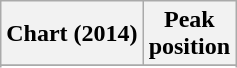<table class="wikitable sortable">
<tr>
<th>Chart (2014)</th>
<th>Peak<br>position</th>
</tr>
<tr>
</tr>
<tr>
</tr>
<tr>
</tr>
<tr>
</tr>
<tr>
</tr>
<tr>
</tr>
</table>
